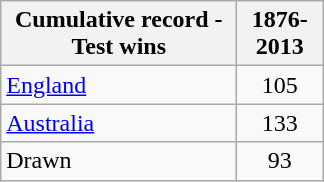<table class="wikitable" style="text-align:center;">
<tr>
<th width="150">Cumulative record - Test wins</th>
<th width="50">1876-2013</th>
</tr>
<tr>
<td style="text-align:left;"><a href='#'>England</a></td>
<td>105</td>
</tr>
<tr>
<td style="text-align:left;"><a href='#'>Australia</a></td>
<td>133</td>
</tr>
<tr>
<td style="text-align:left;">Drawn</td>
<td>93</td>
</tr>
</table>
